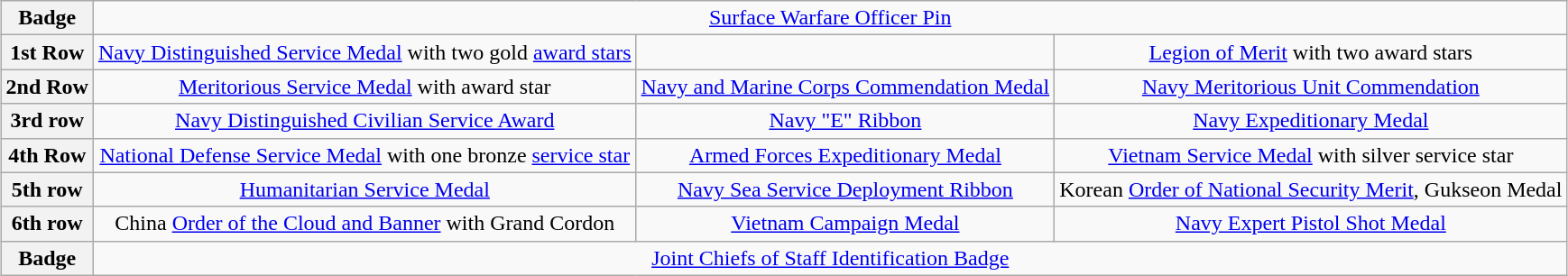<table class="wikitable" style="margin:1em auto; text-align:center;">
<tr>
<th>Badge</th>
<td colspan="3"><a href='#'>Surface Warfare Officer Pin</a></td>
</tr>
<tr>
<th>1st Row</th>
<td><a href='#'>Navy Distinguished Service Medal</a> with two gold <a href='#'>award stars</a></td>
<td></td>
<td><a href='#'>Legion of Merit</a> with two award stars</td>
</tr>
<tr>
<th>2nd Row</th>
<td><a href='#'>Meritorious Service Medal</a> with award star</td>
<td><a href='#'>Navy and Marine Corps Commendation Medal</a></td>
<td><a href='#'>Navy Meritorious Unit Commendation</a></td>
</tr>
<tr>
<th>3rd row</th>
<td><a href='#'>Navy Distinguished Civilian Service Award</a></td>
<td><a href='#'>Navy "E" Ribbon</a></td>
<td><a href='#'>Navy Expeditionary Medal</a></td>
</tr>
<tr>
<th>4th Row</th>
<td><a href='#'>National Defense Service Medal</a> with one bronze <a href='#'>service star</a></td>
<td><a href='#'>Armed Forces Expeditionary Medal</a></td>
<td><a href='#'>Vietnam Service Medal</a> with silver service star</td>
</tr>
<tr>
<th>5th row</th>
<td><a href='#'>Humanitarian Service Medal</a></td>
<td><a href='#'>Navy Sea Service Deployment Ribbon</a></td>
<td>Korean <a href='#'>Order of National Security Merit</a>, Gukseon Medal</td>
</tr>
<tr>
<th>6th row</th>
<td>China <a href='#'>Order of the Cloud and Banner</a> with Grand Cordon</td>
<td><a href='#'>Vietnam Campaign Medal</a></td>
<td><a href='#'>Navy Expert Pistol Shot Medal</a></td>
</tr>
<tr>
<th>Badge</th>
<td colspan="3"><a href='#'>Joint Chiefs of Staff Identification Badge</a></td>
</tr>
</table>
